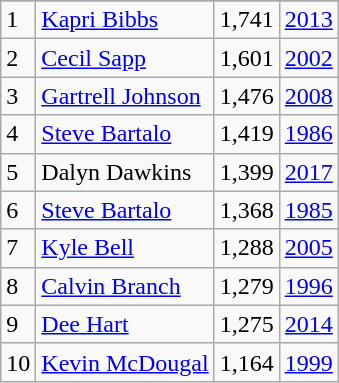<table class="wikitable">
<tr>
</tr>
<tr>
<td>1</td>
<td><a href='#'>Kapri Bibbs</a></td>
<td>1,741</td>
<td><a href='#'>2013</a></td>
</tr>
<tr>
<td>2</td>
<td><a href='#'>Cecil Sapp</a></td>
<td>1,601</td>
<td><a href='#'>2002</a></td>
</tr>
<tr>
<td>3</td>
<td><a href='#'>Gartrell Johnson</a></td>
<td>1,476</td>
<td><a href='#'>2008</a></td>
</tr>
<tr>
<td>4</td>
<td><a href='#'>Steve Bartalo</a></td>
<td>1,419</td>
<td><a href='#'>1986</a></td>
</tr>
<tr>
<td>5</td>
<td>Dalyn Dawkins</td>
<td>1,399</td>
<td><a href='#'>2017</a></td>
</tr>
<tr>
<td>6</td>
<td><a href='#'>Steve Bartalo</a></td>
<td>1,368</td>
<td><a href='#'>1985</a></td>
</tr>
<tr>
<td>7</td>
<td><a href='#'>Kyle Bell</a></td>
<td>1,288</td>
<td><a href='#'>2005</a></td>
</tr>
<tr>
<td>8</td>
<td><a href='#'>Calvin Branch</a></td>
<td>1,279</td>
<td><a href='#'>1996</a></td>
</tr>
<tr>
<td>9</td>
<td><a href='#'>Dee Hart</a></td>
<td>1,275</td>
<td><a href='#'>2014</a></td>
</tr>
<tr>
<td>10</td>
<td><a href='#'>Kevin McDougal</a></td>
<td>1,164</td>
<td><a href='#'>1999</a></td>
</tr>
</table>
